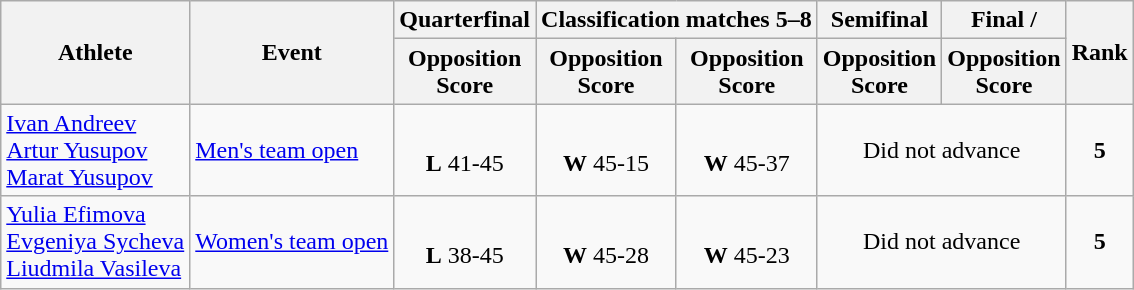<table class=wikitable>
<tr>
<th rowspan="2">Athlete</th>
<th rowspan="2">Event</th>
<th>Quarterfinal</th>
<th colspan=2>Classification matches 5–8</th>
<th>Semifinal</th>
<th>Final / </th>
<th rowspan=2>Rank</th>
</tr>
<tr>
<th>Opposition<br>Score</th>
<th>Opposition<br>Score</th>
<th>Opposition<br>Score</th>
<th>Opposition<br>Score</th>
<th>Opposition<br>Score</th>
</tr>
<tr>
<td><a href='#'>Ivan Andreev</a><br><a href='#'>Artur Yusupov</a><br><a href='#'>Marat Yusupov</a></td>
<td><a href='#'>Men's team open</a></td>
<td align="center"><br><strong>L</strong> 41-45</td>
<td align="center"><br><strong>W</strong> 45-15</td>
<td align="center"><br><strong>W</strong> 45-37</td>
<td align="center" colspan=2>Did not advance</td>
<td align="center"><strong>5</strong></td>
</tr>
<tr>
<td><a href='#'>Yulia Efimova</a><br><a href='#'>Evgeniya Sycheva</a><br><a href='#'>Liudmila Vasileva</a></td>
<td><a href='#'>Women's team open</a></td>
<td align="center"><br><strong>L</strong> 38-45</td>
<td align="center"><br><strong>W</strong> 45-28</td>
<td align="center"><br><strong>W</strong> 45-23</td>
<td align="center" colspan=2>Did not advance</td>
<td align="center"><strong>5</strong></td>
</tr>
</table>
